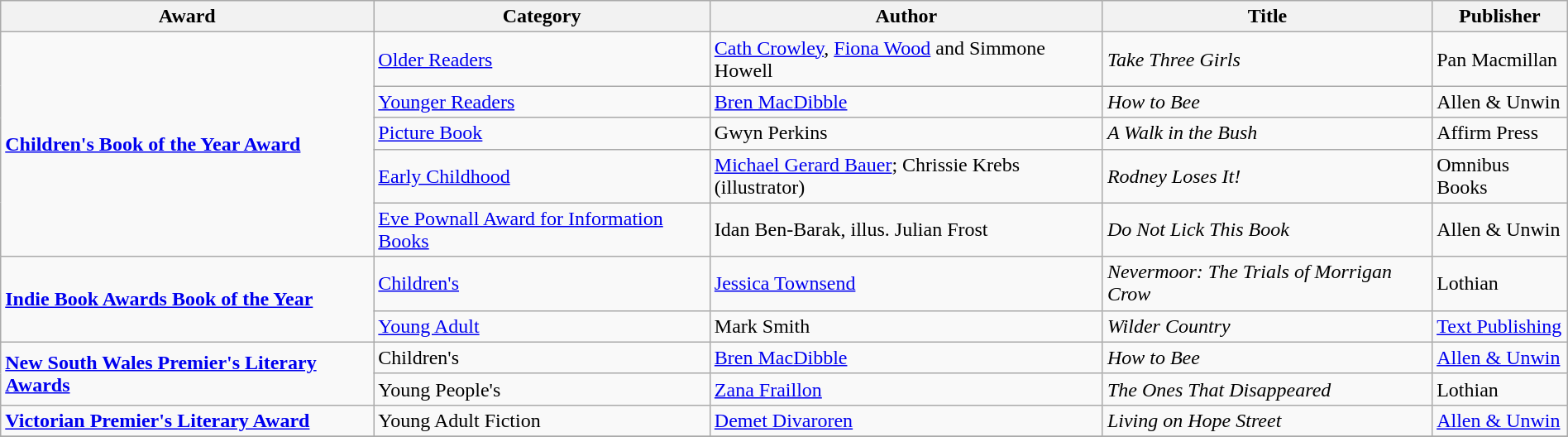<table class="wikitable" width=100%>
<tr>
<th>Award</th>
<th>Category</th>
<th>Author</th>
<th>Title</th>
<th>Publisher</th>
</tr>
<tr>
<td rowspan=5><strong><a href='#'>Children's Book of the Year Award</a></strong></td>
<td><a href='#'>Older Readers</a></td>
<td><a href='#'>Cath Crowley</a>, <a href='#'>Fiona Wood</a> and Simmone Howell</td>
<td><em>Take Three Girls</em></td>
<td>Pan Macmillan</td>
</tr>
<tr>
<td><a href='#'>Younger Readers</a></td>
<td><a href='#'>Bren MacDibble</a></td>
<td><em>How to Bee</em></td>
<td>Allen & Unwin</td>
</tr>
<tr>
<td><a href='#'>Picture Book</a></td>
<td>Gwyn Perkins</td>
<td><em>A Walk in the Bush</em></td>
<td>Affirm Press</td>
</tr>
<tr>
<td><a href='#'>Early Childhood</a></td>
<td><a href='#'>Michael Gerard Bauer</a>; Chrissie Krebs (illustrator)</td>
<td><em>Rodney Loses It!</em></td>
<td>Omnibus Books</td>
</tr>
<tr>
<td><a href='#'>Eve Pownall Award for Information Books</a></td>
<td>Idan Ben-Barak, illus. Julian Frost</td>
<td><em>Do Not Lick This Book</em></td>
<td>Allen & Unwin</td>
</tr>
<tr>
<td rowspan=2><strong><a href='#'>Indie Book Awards Book of the Year</a></strong></td>
<td><a href='#'>Children's</a></td>
<td><a href='#'>Jessica Townsend</a></td>
<td><em>Nevermoor: The Trials of Morrigan Crow</em></td>
<td>Lothian</td>
</tr>
<tr>
<td><a href='#'>Young Adult</a></td>
<td>Mark Smith</td>
<td><em>Wilder Country</em></td>
<td><a href='#'>Text Publishing</a></td>
</tr>
<tr>
<td rowspan=2><strong><a href='#'>New South Wales Premier's Literary Awards</a></strong></td>
<td>Children's</td>
<td><a href='#'>Bren MacDibble</a></td>
<td><em>How to Bee</em></td>
<td><a href='#'>Allen & Unwin</a></td>
</tr>
<tr>
<td>Young People's</td>
<td><a href='#'>Zana Fraillon</a></td>
<td><em>The Ones That Disappeared</em></td>
<td>Lothian</td>
</tr>
<tr>
<td><strong><a href='#'>Victorian Premier's Literary Award</a></strong></td>
<td>Young Adult Fiction</td>
<td><a href='#'>Demet Divaroren</a></td>
<td><em>Living on Hope Street</em></td>
<td><a href='#'>Allen & Unwin</a></td>
</tr>
<tr>
</tr>
</table>
